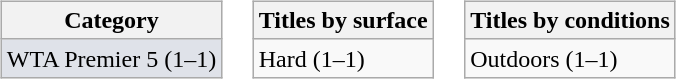<table>
<tr>
<td valign=top><br><table class=wikitable>
<tr>
<th>Category</th>
</tr>
<tr bgcolor=#dfe2e9>
<td>WTA Premier 5 (1–1)</td>
</tr>
</table>
</td>
<td valign=top><br><table class=wikitable>
<tr>
<th>Titles by surface</th>
</tr>
<tr>
<td>Hard (1–1)</td>
</tr>
</table>
</td>
<td valign=top><br><table class=wikitable>
<tr>
<th>Titles by conditions</th>
</tr>
<tr>
<td>Outdoors (1–1)</td>
</tr>
</table>
</td>
</tr>
</table>
